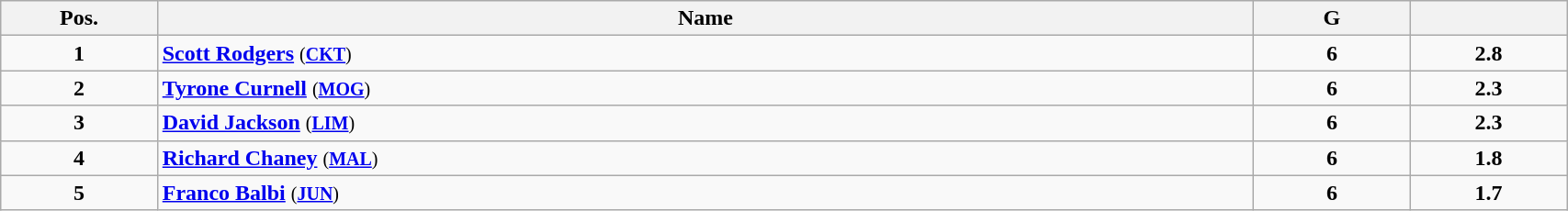<table class="wikitable" style="width:90%;">
<tr>
<th style="width:10%;">Pos.</th>
<th style="width:70%;">Name</th>
<th style="width:10%;">G</th>
<th style="width:10%;"></th>
</tr>
<tr align=center>
<td><strong>1</strong></td>
<td align=left><strong><a href='#'>Scott Rodgers</a></strong> <small>(<strong><a href='#'>CKT</a></strong>)</small></td>
<td><strong>6</strong></td>
<td><strong>2.8</strong></td>
</tr>
<tr align=center>
<td><strong>2</strong></td>
<td align=left><strong><a href='#'>Tyrone Curnell</a></strong> <small>(<strong><a href='#'>MOG</a></strong>)</small></td>
<td><strong>6</strong></td>
<td><strong>2.3</strong></td>
</tr>
<tr align=center>
<td><strong>3</strong></td>
<td align=left><strong><a href='#'>David Jackson</a></strong> <small>(<strong><a href='#'>LIM</a></strong>)</small></td>
<td><strong>6</strong></td>
<td><strong>2.3</strong></td>
</tr>
<tr align=center>
<td><strong>4</strong></td>
<td align=left><strong><a href='#'>Richard Chaney</a></strong> <small>(<strong><a href='#'>MAL</a></strong>)</small></td>
<td><strong>6</strong></td>
<td><strong>1.8</strong></td>
</tr>
<tr align=center>
<td><strong>5</strong></td>
<td align=left><strong><a href='#'>Franco Balbi</a></strong> <small>(<strong><a href='#'>JUN</a></strong>)</small></td>
<td><strong>6</strong></td>
<td><strong>1.7</strong></td>
</tr>
</table>
